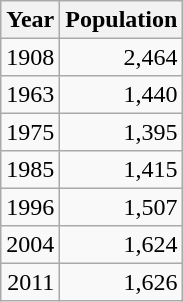<table class="wikitable" style="line-height:1.1em;">
<tr>
<th>Year</th>
<th>Population</th>
</tr>
<tr align="right">
<td>1908</td>
<td>2,464</td>
</tr>
<tr align="right">
<td>1963</td>
<td>1,440</td>
</tr>
<tr align="right">
<td>1975</td>
<td>1,395</td>
</tr>
<tr align="right">
<td>1985</td>
<td>1,415</td>
</tr>
<tr align="right">
<td>1996</td>
<td>1,507</td>
</tr>
<tr align="right">
<td>2004</td>
<td>1,624</td>
</tr>
<tr align="right">
<td>2011</td>
<td>1,626</td>
</tr>
</table>
